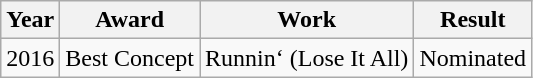<table class="wikitable">
<tr>
<th>Year</th>
<th>Award</th>
<th>Work</th>
<th>Result</th>
</tr>
<tr>
<td>2016</td>
<td>Best Concept</td>
<td>Runnin‘ (Lose It All)</td>
<td>Nominated</td>
</tr>
</table>
